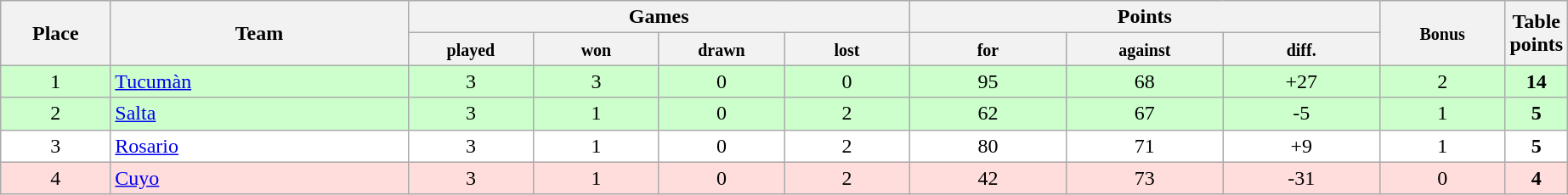<table class="wikitable">
<tr>
<th rowspan=2 width="7%">Place</th>
<th rowspan=2 width="19%">Team</th>
<th colspan=4 width="30%">Games</th>
<th colspan=3 width="26%">Points</th>
<th rowspan=2 width="8%"><small> Bonus </small></th>
<th rowspan=2 width="10%">Table<br>points</th>
</tr>
<tr>
<th width="8%"><small>played </small></th>
<th width="8%"><small>won </small></th>
<th width="8%"><small>drawn </small></th>
<th width="8%"><small>lost </small></th>
<th width="10%"><small>for </small></th>
<th width="10%"><small>against </small></th>
<th width="10%"><small>diff.</small></th>
</tr>
<tr align=center style="background: #ccffcc;">
<td>1</td>
<td align=left><a href='#'>Tucumàn</a></td>
<td>3</td>
<td>3</td>
<td>0</td>
<td>0</td>
<td>95</td>
<td>68</td>
<td>+27</td>
<td>2</td>
<td><strong>14</strong></td>
</tr>
<tr align=center style="background: #ccffcc;">
<td>2</td>
<td align=left><a href='#'>Salta</a></td>
<td>3</td>
<td>1</td>
<td>0</td>
<td>2</td>
<td>62</td>
<td>67</td>
<td>-5</td>
<td>1</td>
<td><strong>5</strong></td>
</tr>
<tr align=center style="background: #ffffff;">
<td>3</td>
<td align=left><a href='#'>Rosario</a></td>
<td>3</td>
<td>1</td>
<td>0</td>
<td>2</td>
<td>80</td>
<td>71</td>
<td>+9</td>
<td>1</td>
<td><strong>5</strong></td>
</tr>
<tr align=center style="background: #ffdddd;">
<td>4</td>
<td align=left><a href='#'>Cuyo</a></td>
<td>3</td>
<td>1</td>
<td>0</td>
<td>2</td>
<td>42</td>
<td>73</td>
<td>-31</td>
<td>0</td>
<td><strong>4</strong></td>
</tr>
</table>
